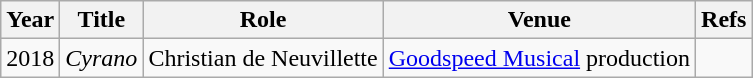<table class="wikitable sortable">
<tr>
<th>Year</th>
<th>Title</th>
<th>Role</th>
<th>Venue</th>
<th class="unsortable">Refs</th>
</tr>
<tr>
<td>2018</td>
<td><em>Cyrano</em></td>
<td>Christian de Neuvillette</td>
<td><a href='#'>Goodspeed Musical</a> production</td>
<td></td>
</tr>
</table>
